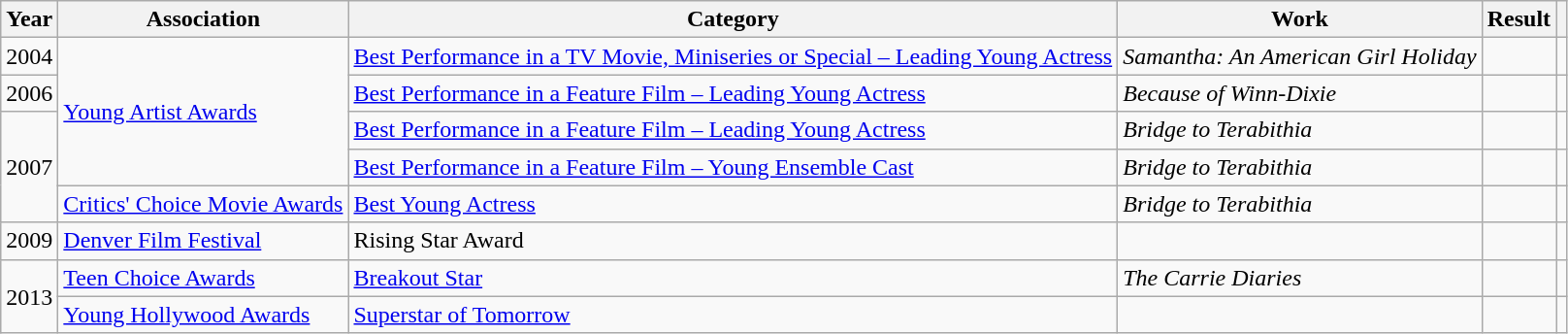<table class="wikitable sortable">
<tr>
<th>Year</th>
<th>Association</th>
<th>Category</th>
<th>Work</th>
<th>Result</th>
<th class="unsortable"></th>
</tr>
<tr>
<td>2004</td>
<td rowspan=4><a href='#'>Young Artist Awards</a></td>
<td><a href='#'>Best Performance in a TV Movie, Miniseries or Special – Leading Young Actress</a></td>
<td><em>Samantha: An American Girl Holiday</em></td>
<td></td>
<td></td>
</tr>
<tr>
<td>2006</td>
<td><a href='#'>Best Performance in a Feature Film – Leading Young Actress</a></td>
<td><em>Because of Winn-Dixie</em></td>
<td></td>
<td></td>
</tr>
<tr>
<td rowspan=3>2007</td>
<td><a href='#'>Best Performance in a Feature Film – Leading Young Actress</a></td>
<td><em>Bridge to Terabithia</em></td>
<td></td>
<td></td>
</tr>
<tr>
<td><a href='#'>Best Performance in a Feature Film – Young Ensemble Cast</a></td>
<td><em>Bridge to Terabithia</em></td>
<td></td>
<td></td>
</tr>
<tr>
<td><a href='#'>Critics' Choice Movie Awards</a></td>
<td><a href='#'>Best Young Actress</a></td>
<td><em>Bridge to Terabithia</em></td>
<td></td>
<td></td>
</tr>
<tr>
<td>2009</td>
<td><a href='#'>Denver Film Festival</a></td>
<td>Rising Star Award</td>
<td></td>
<td></td>
<td></td>
</tr>
<tr>
<td rowspan=2>2013</td>
<td><a href='#'>Teen Choice Awards</a></td>
<td><a href='#'>Breakout Star</a></td>
<td><em>The Carrie Diaries</em></td>
<td></td>
<td></td>
</tr>
<tr>
<td><a href='#'>Young Hollywood Awards</a></td>
<td><a href='#'>Superstar of Tomorrow</a></td>
<td></td>
<td></td>
<td></td>
</tr>
</table>
